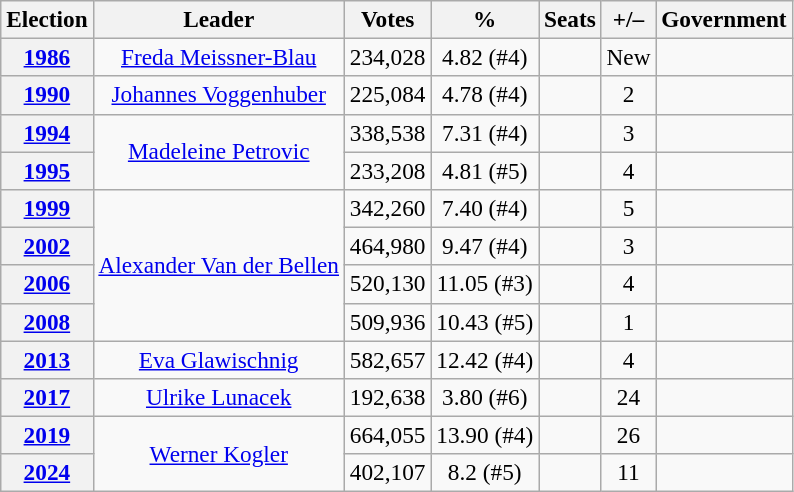<table class="wikitable" style="font-size:97%; text-align:center;">
<tr>
<th>Election</th>
<th>Leader</th>
<th>Votes</th>
<th>%</th>
<th>Seats</th>
<th>+/–</th>
<th>Government</th>
</tr>
<tr>
<th><a href='#'>1986</a></th>
<td><a href='#'>Freda Meissner-Blau</a></td>
<td>234,028</td>
<td>4.82 (#4)</td>
<td></td>
<td>New</td>
<td></td>
</tr>
<tr>
<th><a href='#'>1990</a></th>
<td><a href='#'>Johannes Voggenhuber</a></td>
<td>225,084</td>
<td>4.78 (#4)</td>
<td></td>
<td> 2</td>
<td></td>
</tr>
<tr>
<th><a href='#'>1994</a></th>
<td rowspan=2><a href='#'>Madeleine Petrovic</a></td>
<td>338,538</td>
<td>7.31 (#4)</td>
<td></td>
<td> 3</td>
<td></td>
</tr>
<tr>
<th><a href='#'>1995</a></th>
<td>233,208</td>
<td>4.81 (#5)</td>
<td></td>
<td> 4</td>
<td></td>
</tr>
<tr>
<th><a href='#'>1999</a></th>
<td rowspan=4><a href='#'>Alexander Van der Bellen</a></td>
<td>342,260</td>
<td>7.40 (#4)</td>
<td></td>
<td> 5</td>
<td></td>
</tr>
<tr>
<th><a href='#'>2002</a></th>
<td>464,980</td>
<td>9.47 (#4)</td>
<td></td>
<td> 3</td>
<td></td>
</tr>
<tr>
<th><a href='#'>2006</a></th>
<td>520,130</td>
<td>11.05 (#3)</td>
<td></td>
<td> 4</td>
<td></td>
</tr>
<tr>
<th><a href='#'>2008</a></th>
<td>509,936</td>
<td>10.43 (#5)</td>
<td></td>
<td> 1</td>
<td></td>
</tr>
<tr>
<th><a href='#'>2013</a></th>
<td><a href='#'>Eva Glawischnig</a></td>
<td>582,657</td>
<td>12.42 (#4)</td>
<td></td>
<td> 4</td>
<td></td>
</tr>
<tr>
<th><a href='#'>2017</a></th>
<td><a href='#'>Ulrike Lunacek</a></td>
<td>192,638</td>
<td>3.80 (#6)</td>
<td></td>
<td> 24</td>
<td></td>
</tr>
<tr>
<th><a href='#'>2019</a></th>
<td rowspan=2><a href='#'>Werner Kogler</a></td>
<td>664,055</td>
<td>13.90 (#4)</td>
<td></td>
<td> 26</td>
<td></td>
</tr>
<tr>
<th><a href='#'>2024</a></th>
<td>402,107</td>
<td>8.2 (#5)</td>
<td></td>
<td> 11</td>
<td></td>
</tr>
</table>
